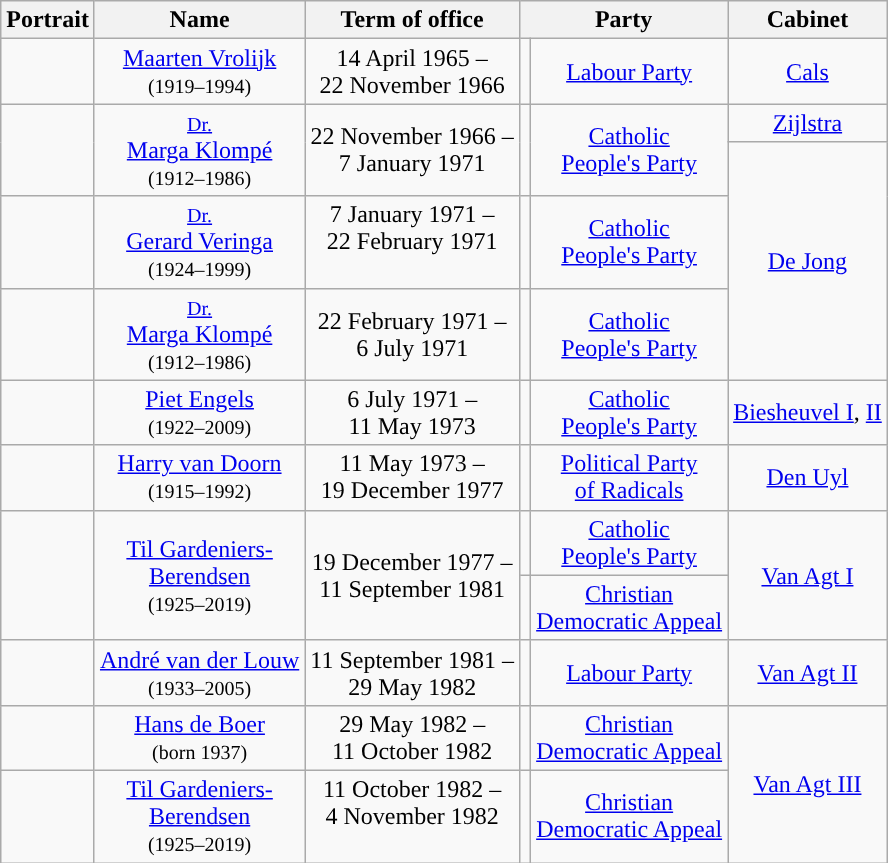<table class="wikitable" style="text-align:center">
<tr>
<th>Portrait</th>
<th>Name <br> </th>
<th>Term of office</th>
<th colspan=2>Party</th>
<th>Cabinet</th>
</tr>
<tr>
<td></td>
<td><a href='#'>Maarten Vrolijk</a> <br> <small>(1919–1994)</small></td>
<td>14 April 1965 – <br> 22 November 1966</td>
<td style="background:"></td>
<td><a href='#'>Labour Party</a></td>
<td><a href='#'>Cals</a> <br></td>
</tr>
<tr>
<td rowspan=2></td>
<td rowspan=2><small><a href='#'>Dr.</a></small> <br> <a href='#'>Marga Klompé</a> <br> <small>(1912–1986)</small></td>
<td rowspan=2>22 November 1966 – <br> 7 January 1971 <br> </td>
<td rowspan=2 style="background:"></td>
<td rowspan=2><a href='#'>Catholic <br> People's Party</a></td>
<td><a href='#'>Zijlstra</a> <br></td>
</tr>
<tr>
<td rowspan=3><a href='#'>De Jong</a> <br></td>
</tr>
<tr>
<td></td>
<td><small><a href='#'>Dr.</a></small> <br> <a href='#'>Gerard Veringa</a> <br> <small>(1924–1999)</small></td>
<td>7 January 1971 – <br> 22 February 1971 <br>  <br> </td>
<td style="background:"></td>
<td><a href='#'>Catholic <br> People's Party</a></td>
</tr>
<tr>
<td></td>
<td><small><a href='#'>Dr.</a></small> <br> <a href='#'>Marga Klompé</a> <br> <small>(1912–1986)</small></td>
<td>22 February 1971 – <br>  6 July 1971</td>
<td style="background:"></td>
<td><a href='#'>Catholic <br> People's Party</a></td>
</tr>
<tr>
<td></td>
<td><a href='#'>Piet Engels</a> <br> <small>(1922–2009)</small></td>
<td>6 July 1971 – <br> 11 May 1973</td>
<td style="background:"></td>
<td><a href='#'>Catholic <br> People's Party</a></td>
<td><a href='#'>Biesheuvel I</a>, <a href='#'>II</a> <br></td>
</tr>
<tr>
<td></td>
<td><a href='#'>Harry van Doorn</a> <br> <small>(1915–1992)</small></td>
<td>11 May 1973 – <br> 19 December 1977</td>
<td style="background:"></td>
<td><a href='#'>Political Party <br> of Radicals</a></td>
<td><a href='#'>Den Uyl</a> <br></td>
</tr>
<tr>
<td rowspan=2></td>
<td rowspan=2><a href='#'>Til Gardeniers-<br>Berendsen</a> <br> <small>(1925–2019)</small></td>
<td rowspan=2>19 December 1977 – <br> 11 September 1981</td>
<td style="background:"></td>
<td><a href='#'>Catholic <br> People's Party</a></td>
<td rowspan=2><a href='#'>Van Agt I</a> <br></td>
</tr>
<tr>
<td style="background:"></td>
<td><a href='#'>Christian <br> Democratic Appeal</a></td>
</tr>
<tr>
<td></td>
<td><a href='#'>André van der Louw</a> <br> <small>(1933–2005)</small></td>
<td>11 September 1981 – <br> 29 May 1982 <br> </td>
<td style="background:"></td>
<td><a href='#'>Labour Party</a></td>
<td><a href='#'>Van Agt II</a> <br></td>
</tr>
<tr>
<td></td>
<td><a href='#'>Hans de Boer</a> <br> <small>(born 1937)</small></td>
<td>29 May 1982 – <br> 11 October 1982 <br> </td>
<td style="background:"></td>
<td><a href='#'>Christian <br> Democratic Appeal</a></td>
<td rowspan=2><a href='#'>Van Agt III</a> <br></td>
</tr>
<tr>
<td></td>
<td><a href='#'>Til Gardeniers-<br>Berendsen</a> <br> <small>(1925–2019)</small></td>
<td>11 October 1982 – <br> 4 November 1982 <br>  <br> </td>
<td style="background:"></td>
<td><a href='#'>Christian <br> Democratic Appeal</a></td>
</tr>
</table>
